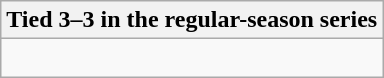<table class="wikitable collapsible collapsed">
<tr>
<th>Tied 3–3 in the regular-season series</th>
</tr>
<tr>
<td><br>




</td>
</tr>
</table>
